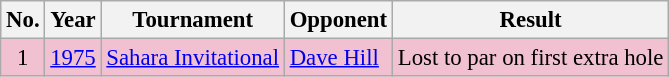<table class="wikitable" style="font-size:95%;">
<tr>
<th>No.</th>
<th>Year</th>
<th>Tournament</th>
<th>Opponent</th>
<th>Result</th>
</tr>
<tr style="background:#F2C1D1;">
<td align=center>1</td>
<td><a href='#'>1975</a></td>
<td><a href='#'>Sahara Invitational</a></td>
<td> <a href='#'>Dave Hill</a></td>
<td>Lost to par on first extra hole</td>
</tr>
</table>
